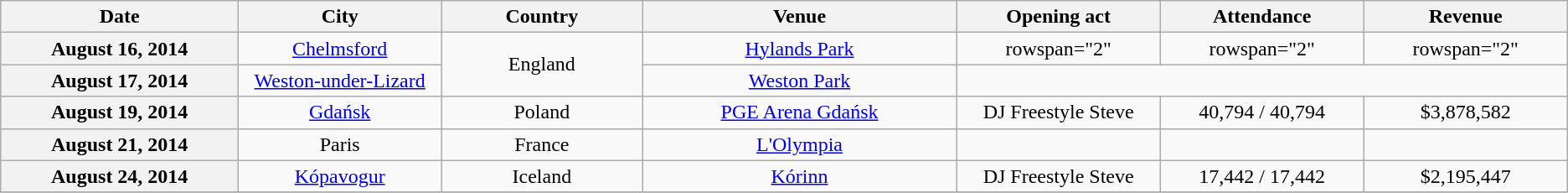<table class="wikitable plainrowheaders" style="text-align:center;">
<tr>
<th scope="col" style="width:12em;">Date</th>
<th scope="col" style="width:10em;">City</th>
<th scope="col" style="width:10em;">Country</th>
<th scope="col" style="width:16em;">Venue</th>
<th scope="col" style="width:10em;">Opening act</th>
<th scope="col" style="width:10em;">Attendance</th>
<th scope="col" style="width:10em;">Revenue</th>
</tr>
<tr>
<th scope="row">August 16, 2014</th>
<td><a href='#'>Chelmsford</a></td>
<td rowspan="2">England</td>
<td><a href='#'>Hylands Park</a></td>
<td>rowspan="2" </td>
<td>rowspan="2" </td>
<td>rowspan="2" </td>
</tr>
<tr>
<th scope="row">August 17, 2014</th>
<td><a href='#'>Weston-under-Lizard</a></td>
<td><a href='#'>Weston Park</a></td>
</tr>
<tr>
<th scope="row">August 19, 2014</th>
<td><a href='#'>Gdańsk</a></td>
<td>Poland</td>
<td><a href='#'>PGE Arena Gdańsk</a></td>
<td>DJ Freestyle Steve</td>
<td>40,794 / 40,794</td>
<td>$3,878,582</td>
</tr>
<tr>
<th scope="row">August 21, 2014</th>
<td>Paris</td>
<td>France</td>
<td><a href='#'>L'Olympia</a></td>
<td></td>
<td></td>
<td></td>
</tr>
<tr>
<th scope="row">August 24, 2014</th>
<td><a href='#'>Kópavogur</a></td>
<td>Iceland</td>
<td><a href='#'>Kórinn</a></td>
<td>DJ Freestyle Steve</td>
<td>17,442 / 17,442</td>
<td>$2,195,447</td>
</tr>
<tr>
</tr>
</table>
